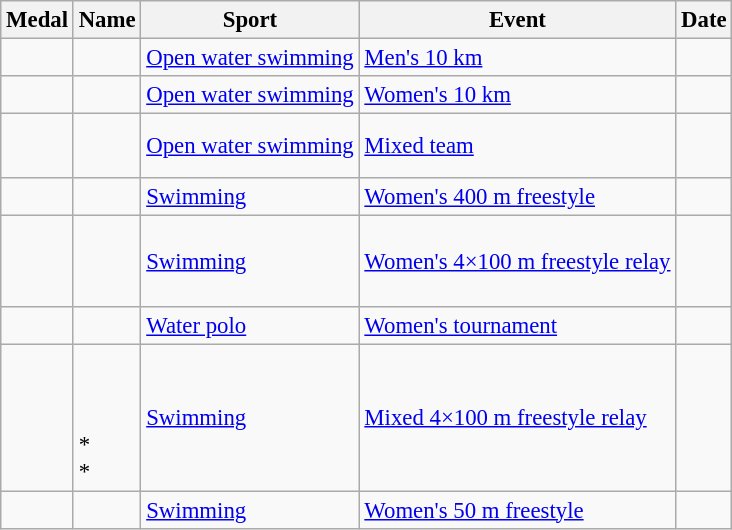<table class="wikitable sortable" style="font-size:95%">
<tr>
<th>Medal</th>
<th>Name</th>
<th>Sport</th>
<th>Event</th>
<th>Date</th>
</tr>
<tr>
<td></td>
<td></td>
<td><a href='#'>Open water swimming</a></td>
<td><a href='#'>Men's 10 km</a></td>
<td></td>
</tr>
<tr>
<td></td>
<td></td>
<td><a href='#'>Open water swimming</a></td>
<td><a href='#'>Women's 10 km</a></td>
<td></td>
</tr>
<tr>
<td></td>
<td><br><br></td>
<td><a href='#'>Open water swimming</a></td>
<td><a href='#'>Mixed team</a></td>
<td></td>
</tr>
<tr>
<td></td>
<td></td>
<td><a href='#'>Swimming</a></td>
<td><a href='#'>Women's 400 m freestyle</a></td>
<td></td>
</tr>
<tr>
<td></td>
<td><br><br><br></td>
<td><a href='#'>Swimming</a></td>
<td><a href='#'>Women's 4×100 m freestyle relay</a></td>
<td></td>
</tr>
<tr>
<td></td>
<td></td>
<td><a href='#'>Water polo</a></td>
<td><a href='#'>Women's tournament</a></td>
<td></td>
</tr>
<tr>
<td></td>
<td><br><br><br>*<br>*<br></td>
<td><a href='#'>Swimming</a></td>
<td><a href='#'>Mixed 4×100 m freestyle relay</a></td>
<td></td>
</tr>
<tr>
<td></td>
<td></td>
<td><a href='#'>Swimming</a></td>
<td><a href='#'>Women's 50 m freestyle</a></td>
<td></td>
</tr>
</table>
